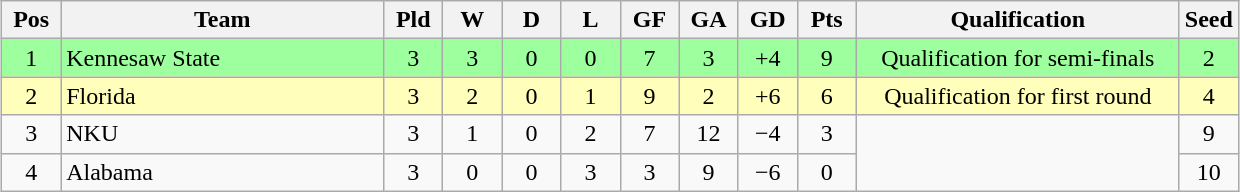<table class="wikitable" style="text-align:center; margin: 1em auto">
<tr>
<th style="width:2em">Pos</th>
<th style="width:13em">Team</th>
<th style="width:2em">Pld</th>
<th style="width:2em">W</th>
<th style="width:2em">D</th>
<th style="width:2em">L</th>
<th style="width:2em">GF</th>
<th style="width:2em">GA</th>
<th style="width:2em">GD</th>
<th style="width:2em">Pts</th>
<th style="width:13em">Qualification</th>
<th>Seed</th>
</tr>
<tr bgcolor="#9eff9e">
<td>1</td>
<td style="text-align:left">Kennesaw State</td>
<td>3</td>
<td>3</td>
<td>0</td>
<td>0</td>
<td>7</td>
<td>3</td>
<td>+4</td>
<td>9</td>
<td>Qualification for semi-finals</td>
<td>2</td>
</tr>
<tr bgcolor="#ffffbb">
<td>2</td>
<td style="text-align:left">Florida</td>
<td>3</td>
<td>2</td>
<td>0</td>
<td>1</td>
<td>9</td>
<td>2</td>
<td>+6</td>
<td>6</td>
<td>Qualification for first round</td>
<td>4</td>
</tr>
<tr>
<td>3</td>
<td style="text-align:left">NKU</td>
<td>3</td>
<td>1</td>
<td>0</td>
<td>2</td>
<td>7</td>
<td>12</td>
<td>−4</td>
<td>3</td>
<td rowspan="2"></td>
<td>9</td>
</tr>
<tr>
<td>4</td>
<td style="text-align:left">Alabama</td>
<td>3</td>
<td>0</td>
<td>0</td>
<td>3</td>
<td>3</td>
<td>9</td>
<td>−6</td>
<td>0</td>
<td>10</td>
</tr>
</table>
